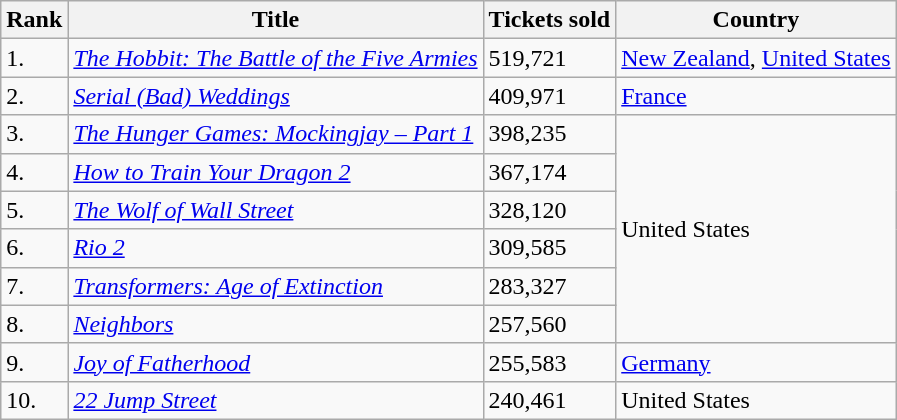<table class="wikitable sortable">
<tr>
<th>Rank</th>
<th>Title</th>
<th>Tickets sold</th>
<th>Country</th>
</tr>
<tr>
<td>1.</td>
<td><em><a href='#'>The Hobbit: The Battle of the Five Armies</a></em></td>
<td>519,721</td>
<td rowspan="1"><a href='#'>New Zealand</a>, <a href='#'>United States</a></td>
</tr>
<tr>
<td>2.</td>
<td><em><a href='#'>Serial (Bad) Weddings</a></em></td>
<td>409,971</td>
<td rowspan="1"><a href='#'>France</a></td>
</tr>
<tr>
<td>3.</td>
<td><em><a href='#'>The Hunger Games: Mockingjay – Part 1</a></em></td>
<td>398,235</td>
<td rowspan="6">United States</td>
</tr>
<tr>
<td>4.</td>
<td><em><a href='#'>How to Train Your Dragon 2</a></em></td>
<td>367,174</td>
</tr>
<tr>
<td>5.</td>
<td><em><a href='#'>The Wolf of Wall Street</a></em></td>
<td>328,120</td>
</tr>
<tr>
<td>6.</td>
<td><em><a href='#'>Rio 2</a></em></td>
<td>309,585</td>
</tr>
<tr>
<td>7.</td>
<td><em><a href='#'>Transformers: Age of Extinction</a></em></td>
<td>283,327</td>
</tr>
<tr>
<td>8.</td>
<td><em><a href='#'>Neighbors</a></em></td>
<td>257,560</td>
</tr>
<tr>
<td>9.</td>
<td><em><a href='#'>Joy of Fatherhood</a></em></td>
<td>255,583</td>
<td rowspan="1"><a href='#'>Germany</a></td>
</tr>
<tr>
<td>10.</td>
<td><em><a href='#'>22 Jump Street</a></em></td>
<td>240,461</td>
<td rowspan="1">United States</td>
</tr>
</table>
